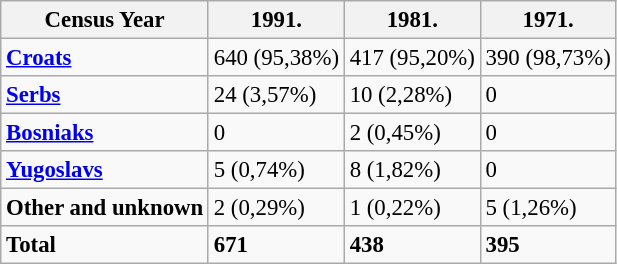<table class="wikitable" style="font-size:95%;">
<tr>
<th>Census Year</th>
<th>1991.</th>
<th>1981.</th>
<th>1971.</th>
</tr>
<tr>
<td><strong><a href='#'>Croats</a></strong></td>
<td>640 (95,38%)</td>
<td>417 (95,20%)</td>
<td>390 (98,73%)</td>
</tr>
<tr>
<td><strong><a href='#'>Serbs</a></strong></td>
<td>24 (3,57%)</td>
<td>10 (2,28%)</td>
<td>0</td>
</tr>
<tr>
<td><strong><a href='#'>Bosniaks</a></strong></td>
<td>0</td>
<td>2 (0,45%)</td>
<td>0</td>
</tr>
<tr>
<td><strong><a href='#'>Yugoslavs</a></strong></td>
<td>5 (0,74%)</td>
<td>8 (1,82%)</td>
<td>0</td>
</tr>
<tr>
<td><strong>Other and unknown</strong></td>
<td>2 (0,29%)</td>
<td>1 (0,22%)</td>
<td>5 (1,26%)</td>
</tr>
<tr>
<td><strong>Total</strong></td>
<td><strong>671</strong></td>
<td><strong>438</strong></td>
<td><strong>395</strong></td>
</tr>
</table>
